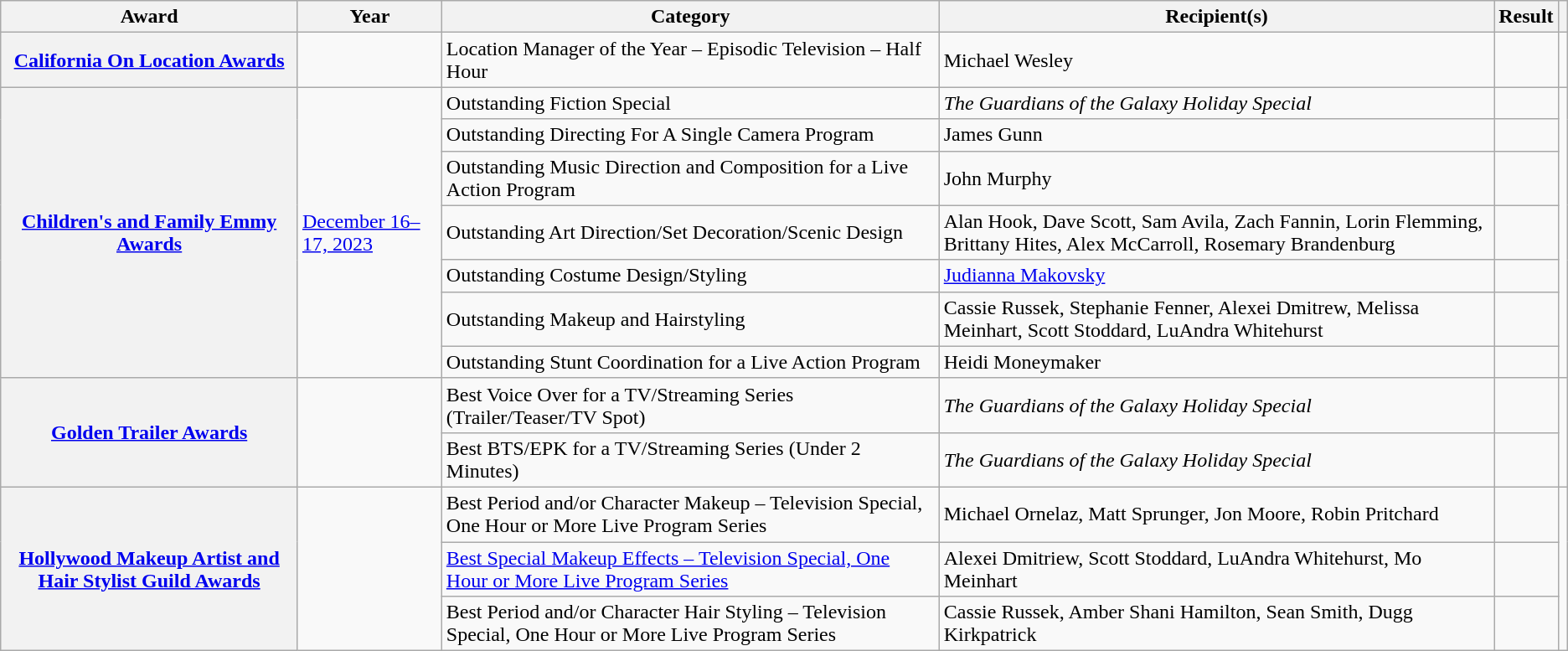<table class="wikitable sortable plainrowheaders col6center">
<tr>
<th scope="col">Award</th>
<th scope="col">Year</th>
<th scope="col">Category</th>
<th scope="col">Recipient(s)</th>
<th scope="col">Result</th>
<th scope="col" class="unsortable"></th>
</tr>
<tr>
<th scope="row" style="text-align:center;"><a href='#'>California On Location Awards</a></th>
<td></td>
<td>Location Manager of the Year – Episodic Television – Half Hour</td>
<td>Michael Wesley</td>
<td></td>
<td></td>
</tr>
<tr>
<th rowspan="7" scope="row" style="text-align:center;"><a href='#'>Children's and Family Emmy Awards</a></th>
<td rowspan="7"><a href='#'>December 16–17, 2023</a></td>
<td>Outstanding Fiction Special</td>
<td><em>The Guardians of the Galaxy Holiday Special</em></td>
<td></td>
<td rowspan="7"></td>
</tr>
<tr>
<td>Outstanding Directing For A Single Camera Program</td>
<td>James Gunn</td>
<td></td>
</tr>
<tr>
<td>Outstanding Music Direction and Composition for a Live Action Program</td>
<td>John Murphy</td>
<td></td>
</tr>
<tr>
<td>Outstanding Art Direction/Set Decoration/Scenic Design</td>
<td>Alan Hook, Dave Scott, Sam Avila, Zach Fannin, Lorin Flemming, Brittany Hites, Alex McCarroll, Rosemary Brandenburg</td>
<td></td>
</tr>
<tr>
<td>Outstanding Costume Design/Styling</td>
<td><a href='#'>Judianna Makovsky</a></td>
<td></td>
</tr>
<tr>
<td>Outstanding Makeup and Hairstyling</td>
<td>Cassie Russek, Stephanie Fenner, Alexei Dmitrew, Melissa Meinhart, Scott Stoddard, LuAndra Whitehurst</td>
<td></td>
</tr>
<tr>
<td>Outstanding Stunt Coordination for a Live Action Program</td>
<td>Heidi Moneymaker</td>
<td></td>
</tr>
<tr>
<th rowspan="2" scope="row" style="text-align:center;"><a href='#'>Golden Trailer Awards</a></th>
<td rowspan="2"></td>
<td>Best Voice Over for a TV/Streaming Series (Trailer/Teaser/TV Spot)</td>
<td><em>The Guardians of the Galaxy Holiday Special</em></td>
<td></td>
<td rowspan="2"></td>
</tr>
<tr>
<td>Best BTS/EPK for a TV/Streaming Series (Under 2 Minutes)</td>
<td><em>The Guardians of the Galaxy Holiday Special</em></td>
<td></td>
</tr>
<tr>
<th rowspan="3" scope="row" style="text-align:center;"><a href='#'>Hollywood Makeup Artist and Hair Stylist Guild Awards</a></th>
<td rowspan="3"><a href='#'></a></td>
<td>Best Period and/or Character Makeup – Television Special, One Hour or More Live Program Series</td>
<td>Michael Ornelaz, Matt Sprunger, Jon Moore, Robin Pritchard</td>
<td></td>
<td rowspan="3"></td>
</tr>
<tr>
<td><a href='#'>Best Special Makeup Effects – Television Special, One Hour or More Live Program Series</a></td>
<td>Alexei Dmitriew, Scott Stoddard, LuAndra Whitehurst, Mo Meinhart</td>
<td></td>
</tr>
<tr>
<td>Best Period and/or Character Hair Styling – Television Special, One Hour or More Live Program Series</td>
<td>Cassie Russek, Amber Shani Hamilton, Sean Smith, Dugg Kirkpatrick</td>
<td></td>
</tr>
</table>
